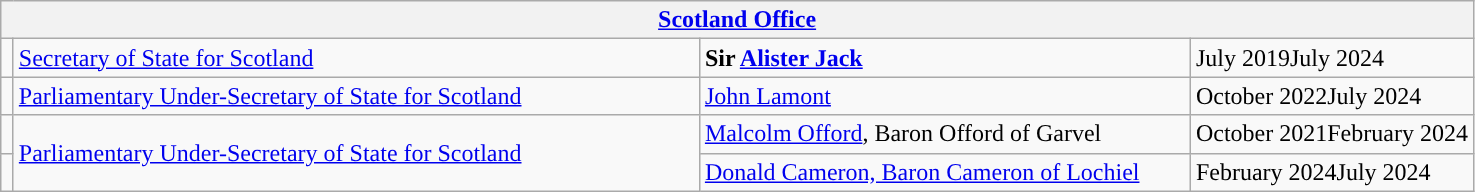<table class="wikitable">
<tr>
<th colspan="4"><a href='#'>Scotland Office</a></th>
</tr>
<tr>
<td style="width: 1px; background: "></td>
<td style="width: 450px;"><a href='#'>Secretary of State for Scotland</a></td>
<td style="width: 320px;"><strong>Sir <a href='#'>Alister Jack</a></strong></td>
<td>July 2019July 2024</td>
</tr>
<tr>
<td rowspan="1" style="width: 1px; background: "></td>
<td rowspan="1" style="width: 450px;"><a href='#'>Parliamentary Under-Secretary of State for Scotland</a></td>
<td><a href='#'>John Lamont</a></td>
<td>October 2022July 2024</td>
</tr>
<tr>
<td rowspan=1 style="width: 1px; background: "></td>
<td rowspan=2><a href='#'>Parliamentary Under-Secretary of State for Scotland</a></td>
<td><a href='#'>Malcolm Offord</a>, Baron Offord of Garvel </td>
<td>October 2021February 2024</td>
</tr>
<tr>
<td rowspan=1 style="width: 1px; Background: "></td>
<td><a href='#'>Donald Cameron, Baron Cameron of Lochiel</a></td>
<td>February 2024July 2024</td>
</tr>
</table>
